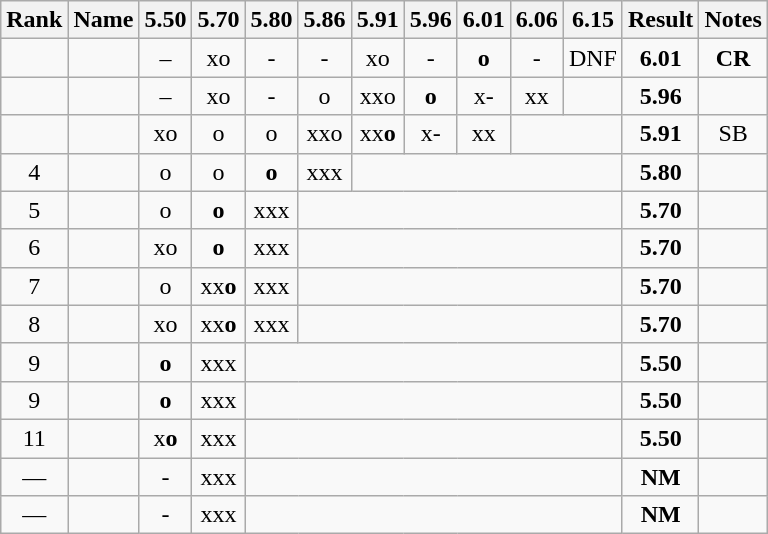<table class="sortable wikitable">
<tr>
<th>Rank</th>
<th>Name</th>
<th>5.50</th>
<th>5.70</th>
<th>5.80</th>
<th>5.86</th>
<th>5.91</th>
<th>5.96</th>
<th>6.01</th>
<th>6.06</th>
<th>6.15</th>
<th>Result</th>
<th>Notes</th>
</tr>
<tr align="center">
<td></td>
<td align="left"></td>
<td>–</td>
<td>xo</td>
<td>-</td>
<td>-</td>
<td>xo</td>
<td>-</td>
<td><strong>o</strong></td>
<td>-</td>
<td>DNF</td>
<td><strong>6.01</strong></td>
<td><strong>CR</strong></td>
</tr>
<tr align="center">
<td></td>
<td align="left"></td>
<td>–</td>
<td>xo</td>
<td>-</td>
<td>o</td>
<td>xxo</td>
<td><strong>o</strong></td>
<td>x-</td>
<td>xx</td>
<td></td>
<td><strong>5.96</strong></td>
<td></td>
</tr>
<tr align="center">
<td></td>
<td align="left"></td>
<td>xo</td>
<td>o</td>
<td>o</td>
<td>xxo</td>
<td>xx<strong>o</strong></td>
<td>x-</td>
<td>xx</td>
<td colspan="2"></td>
<td><strong>5.91</strong></td>
<td>SB</td>
</tr>
<tr align="center">
<td>4</td>
<td align="left"></td>
<td>o</td>
<td>o</td>
<td><strong>o</strong></td>
<td>xxx</td>
<td colspan="5"></td>
<td><strong>5.80</strong></td>
<td></td>
</tr>
<tr align="center">
<td>5</td>
<td align="left"></td>
<td>o</td>
<td><strong>o</strong></td>
<td>xxx</td>
<td colspan="6"></td>
<td><strong>5.70</strong></td>
<td></td>
</tr>
<tr align="center">
<td>6</td>
<td align="left"></td>
<td>xo</td>
<td><strong>o</strong></td>
<td>xxx</td>
<td colspan="6"></td>
<td><strong>5.70</strong></td>
<td></td>
</tr>
<tr align="center">
<td>7</td>
<td align="left"></td>
<td>o</td>
<td>xx<strong>o</strong></td>
<td>xxx</td>
<td colspan="6"></td>
<td><strong>5.70</strong></td>
<td></td>
</tr>
<tr align="center">
<td>8</td>
<td align="left"></td>
<td>xo</td>
<td>xx<strong>o</strong></td>
<td>xxx</td>
<td colspan="6"></td>
<td><strong>5.70</strong></td>
<td></td>
</tr>
<tr align="center">
<td>9</td>
<td align="left"></td>
<td><strong>o</strong></td>
<td>xxx</td>
<td colspan="7"></td>
<td><strong>5.50</strong></td>
<td></td>
</tr>
<tr align="center">
<td>9</td>
<td align="left"></td>
<td><strong>o</strong></td>
<td>xxx</td>
<td colspan="7"></td>
<td><strong>5.50</strong></td>
<td></td>
</tr>
<tr align="center">
<td>11</td>
<td align="left"></td>
<td>x<strong>o</strong></td>
<td>xxx</td>
<td colspan="7"></td>
<td><strong>5.50</strong></td>
<td></td>
</tr>
<tr align="center">
<td>—</td>
<td align="left"></td>
<td>-</td>
<td>xxx</td>
<td colspan="7"></td>
<td><strong>NM</strong></td>
<td></td>
</tr>
<tr align="center">
<td>—</td>
<td align="left"></td>
<td>-</td>
<td>xxx</td>
<td colspan="7"></td>
<td><strong>NM</strong></td>
<td></td>
</tr>
</table>
